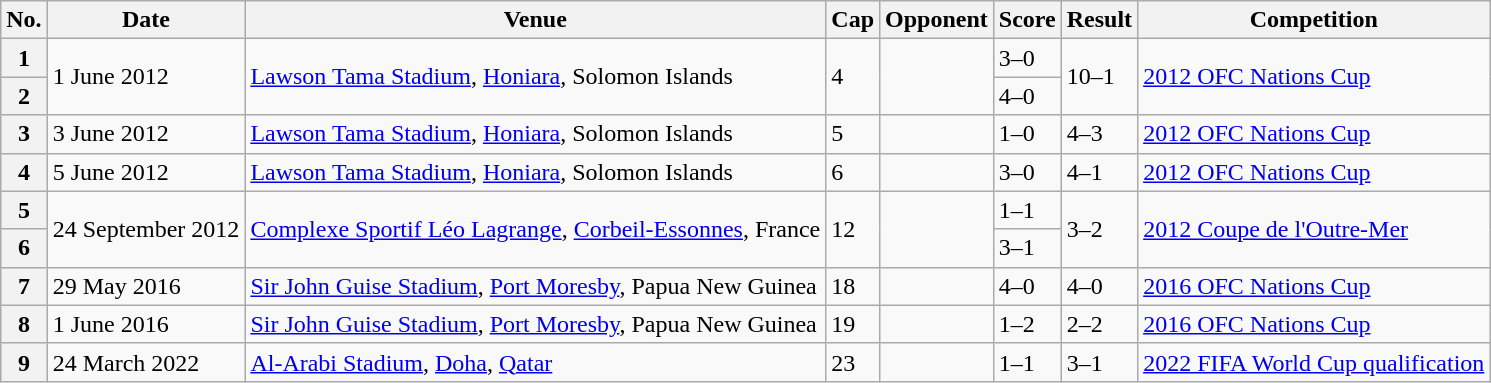<table class="wikitable sortable plainrowheaders">
<tr>
<th scope=col>No.</th>
<th scope=col data-sort-type=date>Date</th>
<th scope=col>Venue</th>
<th scope=col>Cap</th>
<th scope=col>Opponent</th>
<th scope=col>Score</th>
<th scope=col>Result</th>
<th scope=col>Competition</th>
</tr>
<tr>
<th scope=row>1</th>
<td rowspan=2>1 June 2012</td>
<td rowspan=2><a href='#'>Lawson Tama Stadium</a>, <a href='#'>Honiara</a>, Solomon Islands</td>
<td rowspan=2>4</td>
<td rowspan=2></td>
<td>3–0</td>
<td rowspan=2>10–1</td>
<td rowspan=2><a href='#'>2012 OFC Nations Cup</a></td>
</tr>
<tr>
<th scope=row>2</th>
<td>4–0</td>
</tr>
<tr>
<th scope=row>3</th>
<td>3 June 2012</td>
<td><a href='#'>Lawson Tama Stadium</a>, <a href='#'>Honiara</a>, Solomon Islands</td>
<td>5</td>
<td></td>
<td>1–0</td>
<td>4–3</td>
<td><a href='#'>2012 OFC Nations Cup</a></td>
</tr>
<tr>
<th scope=row>4</th>
<td>5 June 2012</td>
<td><a href='#'>Lawson Tama Stadium</a>, <a href='#'>Honiara</a>, Solomon Islands</td>
<td>6</td>
<td></td>
<td>3–0</td>
<td>4–1</td>
<td><a href='#'>2012 OFC Nations Cup</a></td>
</tr>
<tr>
<th scope=row>5</th>
<td rowspan=2>24 September 2012</td>
<td rowspan=2><a href='#'>Complexe Sportif Léo Lagrange</a>, <a href='#'>Corbeil-Essonnes</a>, France</td>
<td rowspan=2>12</td>
<td rowspan=2></td>
<td>1–1</td>
<td rowspan=2>3–2</td>
<td rowspan=2><a href='#'>2012 Coupe de l'Outre-Mer</a></td>
</tr>
<tr>
<th scope=row>6</th>
<td>3–1</td>
</tr>
<tr>
<th scope=row>7</th>
<td>29 May 2016</td>
<td><a href='#'>Sir John Guise Stadium</a>, <a href='#'>Port Moresby</a>, Papua New Guinea</td>
<td>18</td>
<td></td>
<td>4–0</td>
<td>4–0</td>
<td><a href='#'>2016 OFC Nations Cup</a></td>
</tr>
<tr>
<th scope=row>8</th>
<td>1 June 2016</td>
<td><a href='#'>Sir John Guise Stadium</a>, <a href='#'>Port Moresby</a>, Papua New Guinea</td>
<td>19</td>
<td></td>
<td>1–2</td>
<td>2–2</td>
<td><a href='#'>2016 OFC Nations Cup</a></td>
</tr>
<tr>
<th scope=row>9</th>
<td>24 March 2022</td>
<td><a href='#'>Al-Arabi Stadium</a>, <a href='#'>Doha</a>, <a href='#'>Qatar</a></td>
<td>23</td>
<td></td>
<td>1–1</td>
<td>3–1</td>
<td><a href='#'>2022 FIFA World Cup qualification</a></td>
</tr>
</table>
